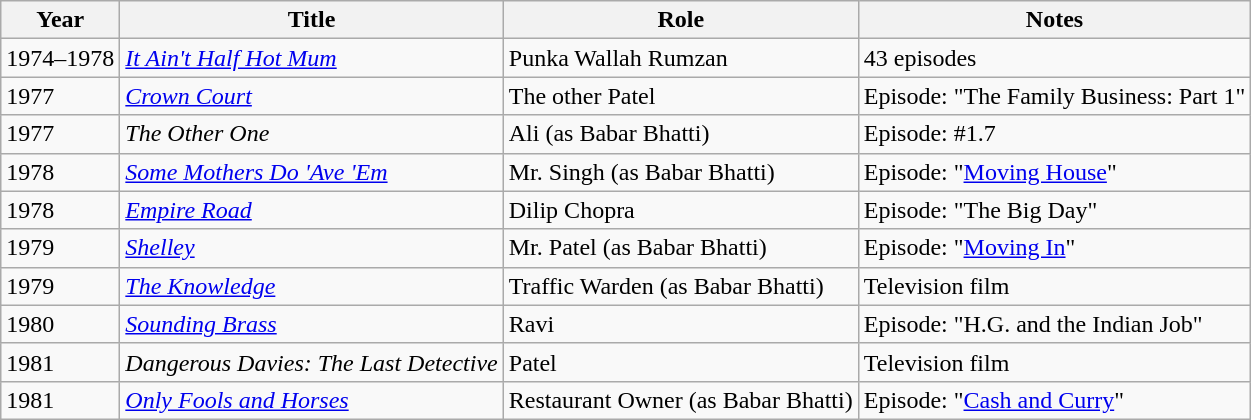<table class="wikitable sortable">
<tr>
<th>Year</th>
<th>Title</th>
<th>Role</th>
<th class="unsortable">Notes</th>
</tr>
<tr>
<td>1974–1978</td>
<td><em><a href='#'>It Ain't Half Hot Mum</a></em></td>
<td>Punka Wallah Rumzan</td>
<td>43 episodes</td>
</tr>
<tr>
<td>1977</td>
<td><em><a href='#'>Crown Court</a></em></td>
<td>The other Patel</td>
<td>Episode: "The Family Business: Part 1"</td>
</tr>
<tr>
<td>1977</td>
<td><em>The Other One</em></td>
<td>Ali (as Babar Bhatti)</td>
<td>Episode: #1.7</td>
</tr>
<tr>
<td>1978</td>
<td><em><a href='#'>Some Mothers Do 'Ave 'Em</a></em></td>
<td>Mr. Singh (as Babar Bhatti)</td>
<td>Episode: "<a href='#'>Moving House</a>"</td>
</tr>
<tr>
<td>1978</td>
<td><em><a href='#'>Empire Road</a></em></td>
<td>Dilip Chopra</td>
<td>Episode: "The Big Day"</td>
</tr>
<tr>
<td>1979</td>
<td><em><a href='#'>Shelley</a></em></td>
<td>Mr. Patel (as Babar Bhatti)</td>
<td>Episode: "<a href='#'>Moving In</a>"</td>
</tr>
<tr>
<td>1979</td>
<td><a href='#'><em>The Knowledge</em></a></td>
<td>Traffic Warden (as Babar Bhatti)</td>
<td>Television film</td>
</tr>
<tr>
<td>1980</td>
<td><a href='#'><em>Sounding Brass</em></a></td>
<td>Ravi</td>
<td>Episode: "H.G. and the Indian Job"</td>
</tr>
<tr>
<td>1981</td>
<td><em>Dangerous Davies: The Last Detective</em></td>
<td>Patel</td>
<td>Television film</td>
</tr>
<tr>
<td>1981</td>
<td><em><a href='#'>Only Fools and Horses</a></em></td>
<td>Restaurant Owner (as Babar Bhatti)</td>
<td>Episode: "<a href='#'>Cash and Curry</a>"</td>
</tr>
</table>
